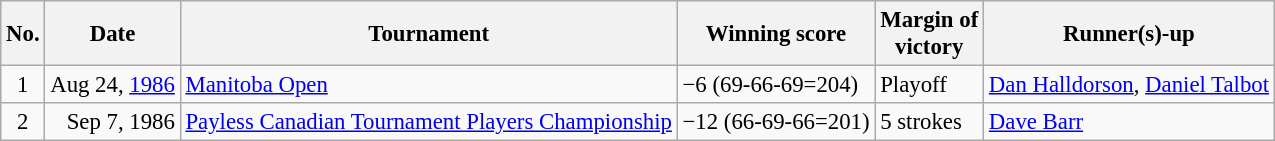<table class="wikitable" style="font-size:95%;">
<tr>
<th>No.</th>
<th>Date</th>
<th>Tournament</th>
<th>Winning score</th>
<th>Margin of<br>victory</th>
<th>Runner(s)-up</th>
</tr>
<tr>
<td align=center>1</td>
<td align=right>Aug 24, <a href='#'>1986</a></td>
<td><a href='#'>Manitoba Open</a></td>
<td>−6 (69-66-69=204)</td>
<td>Playoff</td>
<td> <a href='#'>Dan Halldorson</a>,  <a href='#'>Daniel Talbot</a></td>
</tr>
<tr>
<td align=center>2</td>
<td align=right>Sep 7, 1986</td>
<td><a href='#'>Payless Canadian Tournament Players Championship</a></td>
<td>−12 (66-69-66=201)</td>
<td>5 strokes</td>
<td> <a href='#'>Dave Barr</a></td>
</tr>
</table>
